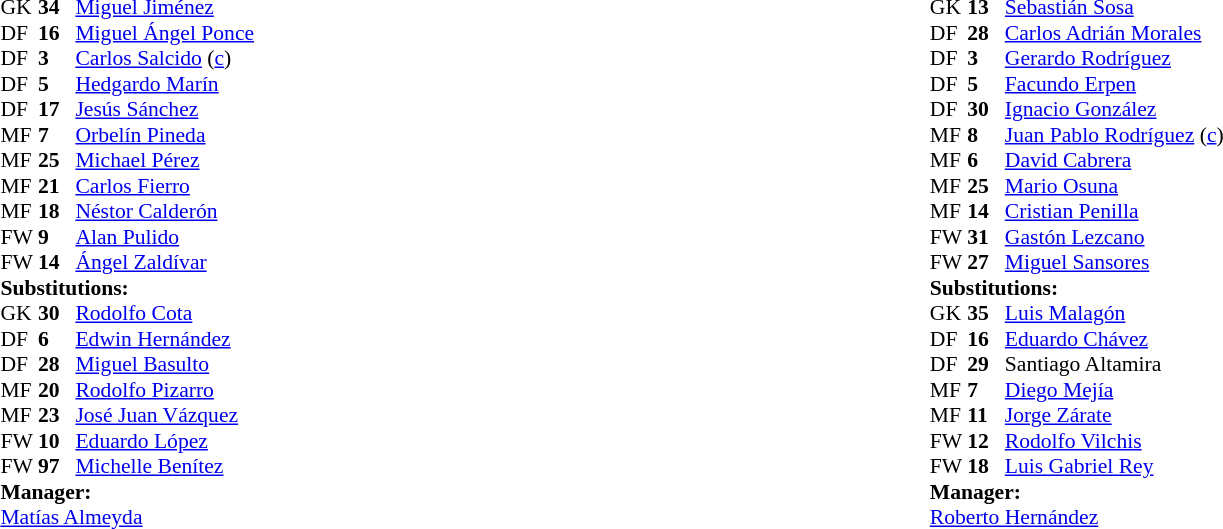<table width=100%>
<tr>
<td valign=top width=50%><br><table style="font-size:90%" cellspacing=0 cellpadding=0 align=center>
<tr>
<th width=25></th>
<th width=25></th>
</tr>
<tr>
<td>GK</td>
<td><strong>34</strong></td>
<td> <a href='#'>Miguel Jiménez</a></td>
</tr>
<tr>
<td>DF</td>
<td><strong>16</strong></td>
<td> <a href='#'>Miguel Ángel Ponce</a></td>
</tr>
<tr>
<td>DF</td>
<td><strong>3</strong></td>
<td> <a href='#'>Carlos Salcido</a> (<a href='#'>c</a>)</td>
</tr>
<tr>
<td>DF</td>
<td><strong>5</strong></td>
<td> <a href='#'>Hedgardo Marín</a></td>
</tr>
<tr>
<td>DF</td>
<td><strong>17</strong></td>
<td> <a href='#'>Jesús Sánchez</a></td>
</tr>
<tr>
<td>MF</td>
<td><strong>7</strong></td>
<td> <a href='#'>Orbelín Pineda</a></td>
</tr>
<tr>
<td>MF</td>
<td><strong>25</strong></td>
<td> <a href='#'>Michael Pérez</a></td>
</tr>
<tr>
<td>MF</td>
<td><strong>21</strong></td>
<td> <a href='#'>Carlos Fierro</a></td>
</tr>
<tr>
<td>MF</td>
<td><strong>18</strong></td>
<td> <a href='#'>Néstor Calderón</a></td>
<td></td>
<td></td>
</tr>
<tr>
<td>FW</td>
<td><strong>9</strong></td>
<td> <a href='#'>Alan Pulido</a></td>
</tr>
<tr>
<td>FW</td>
<td><strong>14</strong></td>
<td> <a href='#'>Ángel Zaldívar</a></td>
<td></td>
<td></td>
</tr>
<tr>
<td colspan=3><strong>Substitutions:</strong></td>
</tr>
<tr>
<td>GK</td>
<td><strong>30</strong></td>
<td> <a href='#'>Rodolfo Cota</a></td>
</tr>
<tr>
<td>DF</td>
<td><strong>6</strong></td>
<td> <a href='#'>Edwin Hernández</a></td>
</tr>
<tr>
<td>DF</td>
<td><strong>28</strong></td>
<td> <a href='#'>Miguel Basulto</a></td>
</tr>
<tr>
<td>MF</td>
<td><strong>20</strong></td>
<td> <a href='#'>Rodolfo Pizarro</a></td>
<td></td>
<td></td>
</tr>
<tr>
<td>MF</td>
<td><strong>23</strong></td>
<td> <a href='#'>José Juan Vázquez</a></td>
</tr>
<tr>
<td>FW</td>
<td><strong>10</strong></td>
<td> <a href='#'>Eduardo López</a></td>
<td></td>
<td></td>
</tr>
<tr>
<td>FW</td>
<td><strong>97</strong></td>
<td> <a href='#'>Michelle Benítez</a></td>
</tr>
<tr>
<td colspan=3><strong>Manager:</strong></td>
</tr>
<tr>
<td colspan=4> <a href='#'>Matías Almeyda</a></td>
</tr>
</table>
</td>
<td valign=top></td>
<td valign=top width=50%><br><table style="font-size:90%" cellspacing=0 cellpadding=0 align=center>
<tr>
<th width=25></th>
<th width=25></th>
</tr>
<tr>
<td>GK</td>
<td><strong>13</strong></td>
<td> <a href='#'>Sebastián Sosa</a></td>
</tr>
<tr>
<td>DF</td>
<td><strong>28</strong></td>
<td> <a href='#'>Carlos Adrián Morales</a></td>
</tr>
<tr>
<td>DF</td>
<td><strong>3</strong></td>
<td> <a href='#'>Gerardo Rodríguez</a></td>
</tr>
<tr>
<td>DF</td>
<td><strong>5</strong></td>
<td> <a href='#'>Facundo Erpen</a></td>
</tr>
<tr>
<td>DF</td>
<td><strong>30</strong></td>
<td> <a href='#'>Ignacio González</a></td>
</tr>
<tr>
<td>MF</td>
<td><strong>8</strong></td>
<td> <a href='#'>Juan Pablo Rodríguez</a> (<a href='#'>c</a>)</td>
<td></td>
<td></td>
</tr>
<tr>
<td>MF</td>
<td><strong>6</strong></td>
<td> <a href='#'>David Cabrera</a></td>
</tr>
<tr>
<td>MF</td>
<td><strong>25</strong></td>
<td> <a href='#'>Mario Osuna</a></td>
</tr>
<tr>
<td>MF</td>
<td><strong>14</strong></td>
<td> <a href='#'>Cristian Penilla</a></td>
<td></td>
<td></td>
</tr>
<tr>
<td>FW</td>
<td><strong>31</strong></td>
<td> <a href='#'>Gastón Lezcano</a></td>
</tr>
<tr>
<td>FW</td>
<td><strong>27</strong></td>
<td> <a href='#'>Miguel Sansores</a></td>
<td></td>
<td></td>
</tr>
<tr>
<td colspan=3><strong>Substitutions:</strong></td>
</tr>
<tr>
<td>GK</td>
<td><strong>35</strong></td>
<td> <a href='#'>Luis Malagón</a></td>
</tr>
<tr>
<td>DF</td>
<td><strong>16</strong></td>
<td> <a href='#'>Eduardo Chávez</a></td>
</tr>
<tr>
<td>DF</td>
<td><strong>29</strong></td>
<td> Santiago Altamira</td>
</tr>
<tr>
<td>MF</td>
<td><strong>7</strong></td>
<td> <a href='#'>Diego Mejía</a></td>
</tr>
<tr>
<td>MF</td>
<td><strong>11</strong></td>
<td> <a href='#'>Jorge Zárate</a></td>
<td></td>
<td></td>
</tr>
<tr>
<td>FW</td>
<td><strong>12</strong></td>
<td> <a href='#'>Rodolfo Vilchis</a></td>
<td></td>
<td></td>
</tr>
<tr>
<td>FW</td>
<td><strong>18</strong></td>
<td> <a href='#'>Luis Gabriel Rey</a></td>
<td></td>
<td></td>
</tr>
<tr>
<td colspan=3><strong>Manager:</strong></td>
</tr>
<tr>
<td colspan=4> <a href='#'>Roberto Hernández</a></td>
</tr>
</table>
</td>
</tr>
</table>
